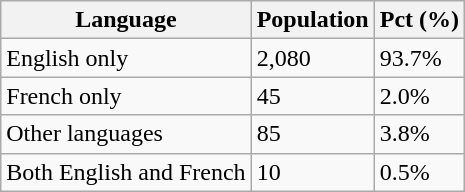<table class="wikitable">
<tr>
<th>Language</th>
<th>Population</th>
<th>Pct (%)</th>
</tr>
<tr>
<td>English only</td>
<td>2,080</td>
<td>93.7%</td>
</tr>
<tr>
<td>French only</td>
<td>45</td>
<td>2.0%</td>
</tr>
<tr>
<td>Other languages</td>
<td>85</td>
<td>3.8%</td>
</tr>
<tr>
<td>Both English and French</td>
<td>10</td>
<td>0.5%</td>
</tr>
</table>
